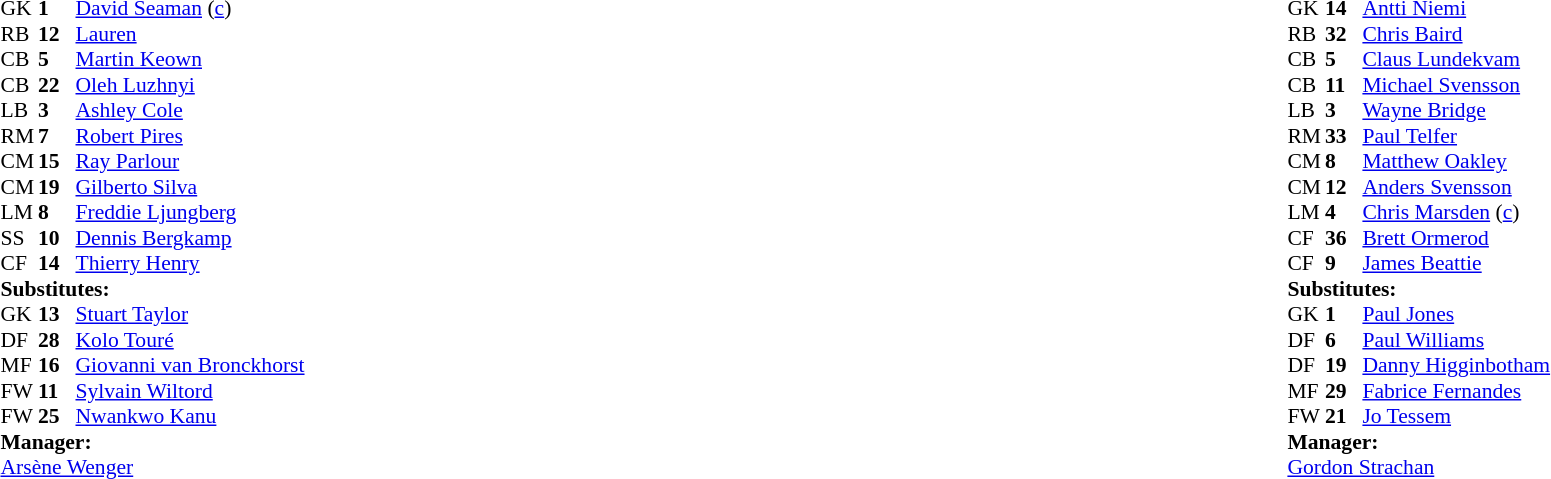<table width="100%">
<tr>
<td valign="top" width="50%"><br><table style="font-size: 90%" cellspacing="0" cellpadding="0">
<tr>
<td colspan="4"></td>
</tr>
<tr>
<th width="25"></th>
<th width="25"></th>
</tr>
<tr>
<td>GK</td>
<td><strong>1</strong></td>
<td> <a href='#'>David Seaman</a> (<a href='#'>c</a>)</td>
</tr>
<tr>
<td>RB</td>
<td><strong>12</strong></td>
<td> <a href='#'>Lauren</a></td>
</tr>
<tr>
<td>CB</td>
<td><strong>5</strong></td>
<td> <a href='#'>Martin Keown</a></td>
<td></td>
</tr>
<tr>
<td>CB</td>
<td><strong>22</strong></td>
<td> <a href='#'>Oleh Luzhnyi</a></td>
</tr>
<tr>
<td>LB</td>
<td><strong>3</strong></td>
<td> <a href='#'>Ashley Cole</a></td>
</tr>
<tr>
<td>RM</td>
<td><strong>7</strong></td>
<td> <a href='#'>Robert Pires</a></td>
</tr>
<tr>
<td>CM</td>
<td><strong>15</strong></td>
<td> <a href='#'>Ray Parlour</a></td>
</tr>
<tr>
<td>CM</td>
<td><strong>19</strong></td>
<td> <a href='#'>Gilberto Silva</a></td>
</tr>
<tr>
<td>LM</td>
<td><strong>8</strong></td>
<td> <a href='#'>Freddie Ljungberg</a></td>
</tr>
<tr>
<td>SS</td>
<td><strong>10</strong></td>
<td> <a href='#'>Dennis Bergkamp</a></td>
<td></td>
<td></td>
</tr>
<tr>
<td>CF</td>
<td><strong>14</strong></td>
<td> <a href='#'>Thierry Henry</a></td>
<td></td>
</tr>
<tr>
<td colspan=4><strong>Substitutes:</strong></td>
</tr>
<tr>
<td>GK</td>
<td><strong>13</strong></td>
<td> <a href='#'>Stuart Taylor</a></td>
</tr>
<tr>
<td>DF</td>
<td><strong>28</strong></td>
<td> <a href='#'>Kolo Touré</a></td>
</tr>
<tr>
<td>MF</td>
<td><strong>16</strong></td>
<td> <a href='#'>Giovanni van Bronckhorst</a></td>
</tr>
<tr>
<td>FW</td>
<td><strong>11</strong></td>
<td> <a href='#'>Sylvain Wiltord</a></td>
<td></td>
<td></td>
</tr>
<tr>
<td>FW</td>
<td><strong>25</strong></td>
<td> <a href='#'>Nwankwo Kanu</a></td>
</tr>
<tr>
<td colspan=4><strong>Manager:</strong></td>
</tr>
<tr>
<td colspan="4"> <a href='#'>Arsène Wenger</a></td>
</tr>
</table>
</td>
<td valign="top"></td>
<td valign="top" width="50%"><br><table style="font-size: 90%" cellspacing="0" cellpadding="0" align="center">
<tr>
<td colspan="4"></td>
</tr>
<tr>
<th width="25"></th>
<th width="25"></th>
</tr>
<tr>
<td>GK</td>
<td><strong>14</strong></td>
<td> <a href='#'>Antti Niemi</a></td>
<td></td>
<td></td>
</tr>
<tr>
<td>RB</td>
<td><strong>32</strong></td>
<td> <a href='#'>Chris Baird</a></td>
<td></td>
<td></td>
</tr>
<tr>
<td>CB</td>
<td><strong>5</strong></td>
<td> <a href='#'>Claus Lundekvam</a></td>
</tr>
<tr>
<td>CB</td>
<td><strong>11</strong></td>
<td> <a href='#'>Michael Svensson</a></td>
<td></td>
</tr>
<tr>
<td>LB</td>
<td><strong>3</strong></td>
<td> <a href='#'>Wayne Bridge</a></td>
</tr>
<tr>
<td>RM</td>
<td><strong>33</strong></td>
<td> <a href='#'>Paul Telfer</a></td>
<td></td>
</tr>
<tr>
<td>CM</td>
<td><strong>8</strong></td>
<td> <a href='#'>Matthew Oakley</a></td>
</tr>
<tr>
<td>CM</td>
<td><strong>12</strong></td>
<td> <a href='#'>Anders Svensson</a></td>
<td></td>
<td></td>
</tr>
<tr>
<td>LM</td>
<td><strong>4</strong></td>
<td> <a href='#'>Chris Marsden</a> (<a href='#'>c</a>)</td>
<td></td>
</tr>
<tr>
<td>CF</td>
<td><strong>36</strong></td>
<td> <a href='#'>Brett Ormerod</a></td>
</tr>
<tr>
<td>CF</td>
<td><strong>9</strong></td>
<td> <a href='#'>James Beattie</a></td>
<td></td>
</tr>
<tr>
<td colspan=4><strong>Substitutes:</strong></td>
</tr>
<tr>
<td>GK</td>
<td><strong>1</strong></td>
<td> <a href='#'>Paul Jones</a></td>
<td></td>
<td></td>
</tr>
<tr>
<td>DF</td>
<td><strong>6</strong></td>
<td> <a href='#'>Paul Williams</a></td>
</tr>
<tr>
<td>DF</td>
<td><strong>19</strong></td>
<td> <a href='#'>Danny Higginbotham</a></td>
</tr>
<tr>
<td>MF</td>
<td><strong>29</strong></td>
<td> <a href='#'>Fabrice Fernandes</a></td>
<td></td>
<td></td>
</tr>
<tr>
<td>FW</td>
<td><strong>21</strong></td>
<td> <a href='#'>Jo Tessem</a></td>
<td></td>
<td></td>
</tr>
<tr>
<td colspan=4><strong>Manager:</strong></td>
</tr>
<tr>
<td colspan="4"> <a href='#'>Gordon Strachan</a></td>
</tr>
</table>
</td>
</tr>
</table>
